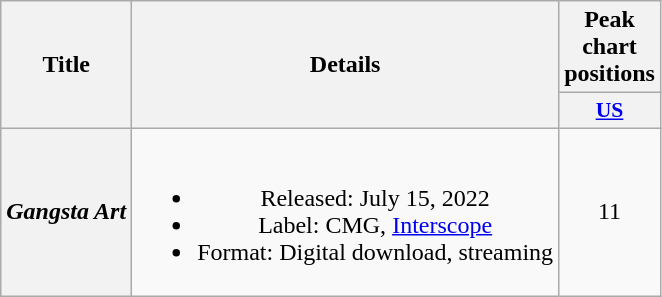<table class="wikitable plainrowheaders" style="text-align:center">
<tr>
<th rowspan="2" scope="col">Title</th>
<th rowspan="2" scope="col">Details</th>
<th colspan="1" scope="col">Peak chart positions</th>
</tr>
<tr>
<th scope="col" style="width:2.5em;font-size:90%;"><a href='#'>US</a></th>
</tr>
<tr>
<th scope="row"><em>Gangsta Art</em><br></th>
<td><br><ul><li>Released: July 15, 2022</li><li>Label: CMG, <a href='#'>Interscope</a></li><li>Format: Digital download, streaming</li></ul></td>
<td>11<br></td>
</tr>
</table>
